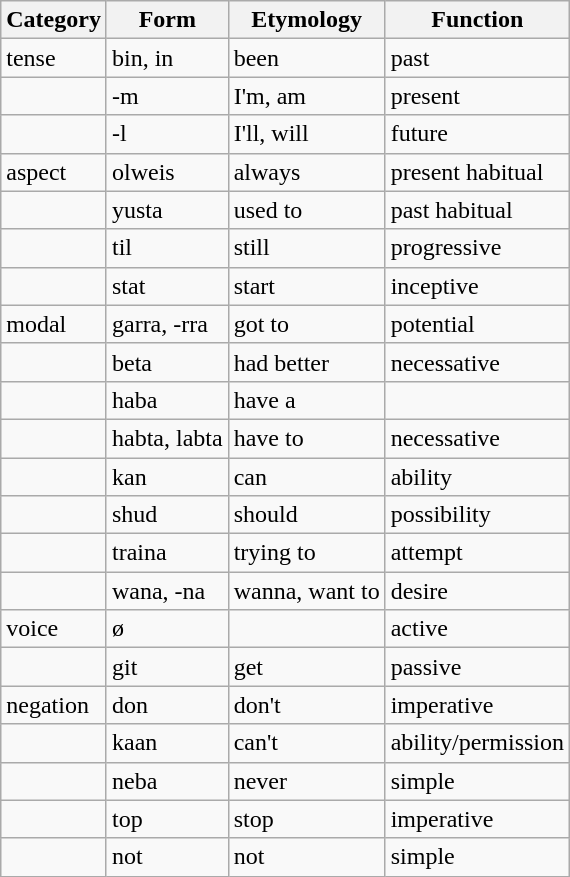<table class="wikitable">
<tr>
<th>Category</th>
<th>Form</th>
<th>Etymology</th>
<th>Function</th>
</tr>
<tr>
<td>tense</td>
<td>bin, in</td>
<td>been</td>
<td>past</td>
</tr>
<tr>
<td></td>
<td>-m</td>
<td>I'm, am</td>
<td>present</td>
</tr>
<tr>
<td></td>
<td>-l</td>
<td>I'll, will</td>
<td>future</td>
</tr>
<tr>
<td>aspect</td>
<td>olweis</td>
<td>always</td>
<td>present habitual</td>
</tr>
<tr>
<td></td>
<td>yusta</td>
<td>used to</td>
<td>past habitual</td>
</tr>
<tr>
<td></td>
<td>til</td>
<td>still</td>
<td>progressive</td>
</tr>
<tr>
<td></td>
<td>stat</td>
<td>start</td>
<td>inceptive</td>
</tr>
<tr>
<td>modal</td>
<td>garra, -rra</td>
<td>got to</td>
<td>potential</td>
</tr>
<tr>
<td></td>
<td>beta</td>
<td>had better</td>
<td>necessative</td>
</tr>
<tr>
<td></td>
<td>haba</td>
<td>have a</td>
<td></td>
</tr>
<tr>
<td></td>
<td>habta, labta</td>
<td>have to</td>
<td>necessative</td>
</tr>
<tr>
<td></td>
<td>kan</td>
<td>can</td>
<td>ability</td>
</tr>
<tr>
<td></td>
<td>shud</td>
<td>should</td>
<td>possibility</td>
</tr>
<tr>
<td></td>
<td>traina</td>
<td>trying to</td>
<td>attempt</td>
</tr>
<tr>
<td></td>
<td>wana, -na</td>
<td>wanna, want to</td>
<td>desire</td>
</tr>
<tr>
<td>voice</td>
<td>ø</td>
<td></td>
<td>active</td>
</tr>
<tr>
<td></td>
<td>git</td>
<td>get</td>
<td>passive</td>
</tr>
<tr>
<td>negation</td>
<td>don</td>
<td>don't</td>
<td>imperative</td>
</tr>
<tr>
<td></td>
<td>kaan</td>
<td>can't</td>
<td>ability/permission</td>
</tr>
<tr>
<td></td>
<td>neba</td>
<td>never</td>
<td>simple</td>
</tr>
<tr>
<td></td>
<td>top</td>
<td>stop</td>
<td>imperative</td>
</tr>
<tr>
<td></td>
<td>not</td>
<td>not</td>
<td>simple</td>
</tr>
</table>
